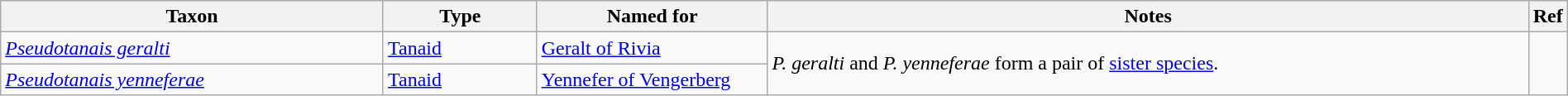<table class="wikitable sortable" width="100%">
<tr>
<th style="width:25%;">Taxon</th>
<th style="width:10%;">Type</th>
<th style="width:15%;">Named for</th>
<th style="width:50%;">Notes</th>
<th class="unsortable">Ref</th>
</tr>
<tr>
<td><em><a href='#'>Pseudotanais geralti</a></em> </td>
<td><a href='#'>Tanaid</a></td>
<td><a href='#'>Geralt of Rivia</a></td>
<td rowspan="2"><em>P. geralti</em> and <em>P. yenneferae</em> form a pair of <a href='#'>sister species</a>.</td>
<td rowspan="2"></td>
</tr>
<tr>
<td><em><a href='#'>Pseudotanais yenneferae</a></em> </td>
<td><a href='#'>Tanaid</a></td>
<td><a href='#'>Yennefer of Vengerberg</a></td>
</tr>
</table>
